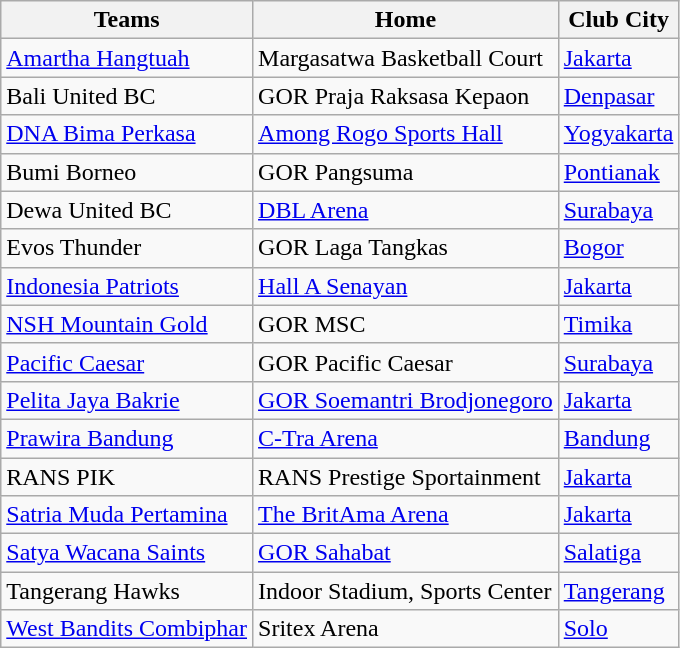<table class="wikitable sortable">
<tr>
<th>Teams</th>
<th>Home</th>
<th>Club City</th>
</tr>
<tr>
<td><a href='#'>Amartha Hangtuah</a></td>
<td>Margasatwa Basketball Court</td>
<td><a href='#'>Jakarta</a></td>
</tr>
<tr>
<td>Bali United BC</td>
<td>GOR Praja Raksasa Kepaon</td>
<td><a href='#'>Denpasar</a></td>
</tr>
<tr>
<td><a href='#'>DNA Bima Perkasa</a></td>
<td><a href='#'>Among Rogo Sports Hall</a></td>
<td><a href='#'>Yogyakarta</a></td>
</tr>
<tr>
<td>Bumi Borneo</td>
<td>GOR Pangsuma</td>
<td><a href='#'>Pontianak</a></td>
</tr>
<tr>
<td>Dewa United BC</td>
<td><a href='#'>DBL Arena</a></td>
<td><a href='#'>Surabaya</a></td>
</tr>
<tr>
<td>Evos Thunder</td>
<td>GOR Laga Tangkas</td>
<td><a href='#'>Bogor</a></td>
</tr>
<tr>
<td><a href='#'>Indonesia Patriots</a></td>
<td><a href='#'>Hall A Senayan</a></td>
<td><a href='#'>Jakarta</a></td>
</tr>
<tr>
<td><a href='#'>NSH Mountain Gold</a></td>
<td>GOR MSC</td>
<td><a href='#'>Timika</a></td>
</tr>
<tr>
<td><a href='#'>Pacific Caesar</a></td>
<td>GOR Pacific Caesar</td>
<td><a href='#'>Surabaya</a></td>
</tr>
<tr>
<td><a href='#'>Pelita Jaya Bakrie</a></td>
<td><a href='#'>GOR Soemantri Brodjonegoro</a></td>
<td><a href='#'>Jakarta</a></td>
</tr>
<tr>
<td><a href='#'>Prawira Bandung</a></td>
<td><a href='#'>C-Tra Arena</a></td>
<td><a href='#'>Bandung</a></td>
</tr>
<tr>
<td>RANS PIK</td>
<td>RANS Prestige Sportainment</td>
<td><a href='#'>Jakarta</a></td>
</tr>
<tr>
<td><a href='#'>Satria Muda Pertamina</a></td>
<td><a href='#'>The BritAma Arena</a></td>
<td><a href='#'>Jakarta</a></td>
</tr>
<tr>
<td><a href='#'>Satya Wacana Saints</a></td>
<td><a href='#'>GOR Sahabat</a></td>
<td><a href='#'>Salatiga</a></td>
</tr>
<tr>
<td>Tangerang Hawks</td>
<td>Indoor Stadium, Sports Center</td>
<td><a href='#'>Tangerang</a></td>
</tr>
<tr>
<td><a href='#'>West Bandits Combiphar</a></td>
<td>Sritex Arena</td>
<td><a href='#'>Solo</a></td>
</tr>
</table>
